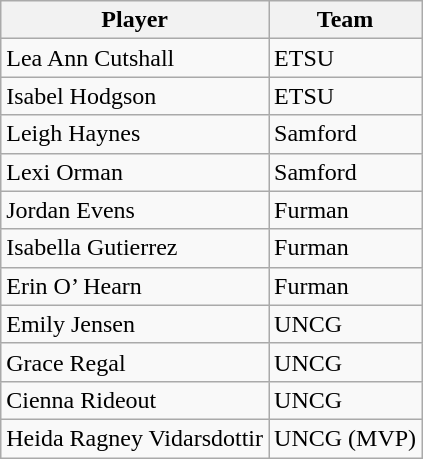<table class="wikitable">
<tr>
<th>Player</th>
<th>Team</th>
</tr>
<tr>
<td>Lea Ann Cutshall</td>
<td>ETSU</td>
</tr>
<tr>
<td>Isabel Hodgson</td>
<td>ETSU</td>
</tr>
<tr>
<td>Leigh Haynes</td>
<td>Samford</td>
</tr>
<tr>
<td>Lexi Orman</td>
<td>Samford</td>
</tr>
<tr>
<td>Jordan Evens</td>
<td>Furman</td>
</tr>
<tr>
<td>Isabella Gutierrez</td>
<td>Furman</td>
</tr>
<tr>
<td>Erin O’ Hearn</td>
<td>Furman</td>
</tr>
<tr>
<td>Emily Jensen</td>
<td>UNCG</td>
</tr>
<tr>
<td>Grace Regal</td>
<td>UNCG</td>
</tr>
<tr>
<td>Cienna Rideout</td>
<td>UNCG</td>
</tr>
<tr>
<td>Heida Ragney Vidarsdottir</td>
<td>UNCG (MVP)</td>
</tr>
</table>
